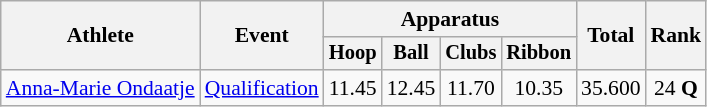<table class=wikitable style="font-size:90%">
<tr>
<th rowspan=2>Athlete</th>
<th rowspan=2>Event</th>
<th colspan=4>Apparatus</th>
<th rowspan=2>Total</th>
<th rowspan=2>Rank</th>
</tr>
<tr style="font-size:95%;">
<th>Hoop</th>
<th>Ball</th>
<th>Clubs</th>
<th>Ribbon</th>
</tr>
<tr align=center>
<td align=left><a href='#'>Anna-Marie Ondaatje</a></td>
<td align=left><a href='#'>Qualification</a></td>
<td>11.45</td>
<td>12.45</td>
<td>11.70</td>
<td>10.35</td>
<td>35.600</td>
<td>24 <strong>Q</strong></td>
</tr>
</table>
